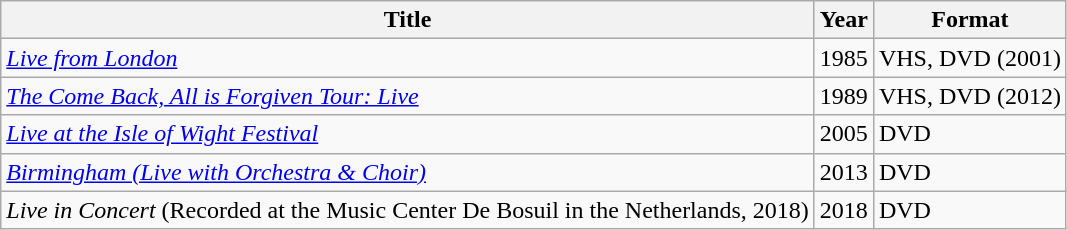<table class="wikitable">
<tr>
<th>Title</th>
<th>Year</th>
<th>Format</th>
</tr>
<tr>
<td><em><a href='#'>Live from London</a></em></td>
<td>1985</td>
<td>VHS, DVD (2001)</td>
</tr>
<tr>
<td><em><a href='#'>The Come Back, All is Forgiven Tour: Live</a></em></td>
<td>1989</td>
<td>VHS, DVD (2012)</td>
</tr>
<tr>
<td><em><a href='#'>Live at the Isle of Wight Festival</a></em></td>
<td>2005</td>
<td>DVD</td>
</tr>
<tr>
<td><em><a href='#'>Birmingham (Live with Orchestra & Choir)</a></em></td>
<td>2013</td>
<td>DVD</td>
</tr>
<tr>
<td><em>Live in Concert</em> (Recorded at the Music Center De Bosuil in the Netherlands, 2018)</td>
<td>2018</td>
<td>DVD</td>
</tr>
</table>
